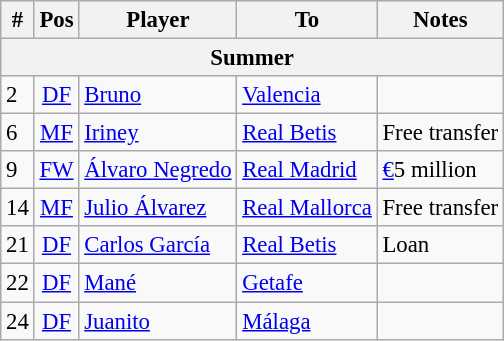<table class="wikitable" style="font-size:95%; text-align:left;">
<tr>
<th>#</th>
<th>Pos</th>
<th>Player</th>
<th>To</th>
<th>Notes</th>
</tr>
<tr>
<th colspan="5">Summer</th>
</tr>
<tr>
<td>2</td>
<td align="center"><a href='#'>DF</a></td>
<td> <a href='#'>Bruno</a></td>
<td> <a href='#'>Valencia</a></td>
<td></td>
</tr>
<tr>
<td>6</td>
<td align="center"><a href='#'>MF</a></td>
<td> <a href='#'>Iriney</a></td>
<td> <a href='#'>Real Betis</a></td>
<td>Free transfer</td>
</tr>
<tr>
<td>9</td>
<td align="center"><a href='#'>FW</a></td>
<td> <a href='#'>Álvaro Negredo</a></td>
<td> <a href='#'>Real Madrid</a></td>
<td><a href='#'>€</a>5 million</td>
</tr>
<tr>
<td>14</td>
<td align="center"><a href='#'>MF</a></td>
<td> <a href='#'>Julio Álvarez</a></td>
<td> <a href='#'>Real Mallorca</a></td>
<td>Free transfer</td>
</tr>
<tr>
<td>21</td>
<td align="center"><a href='#'>DF</a></td>
<td> <a href='#'>Carlos García</a></td>
<td> <a href='#'>Real Betis</a></td>
<td>Loan</td>
</tr>
<tr>
<td>22</td>
<td align="center"><a href='#'>DF</a></td>
<td> <a href='#'>Mané</a></td>
<td> <a href='#'>Getafe</a></td>
<td></td>
</tr>
<tr>
<td>24</td>
<td align="center"><a href='#'>DF</a></td>
<td> <a href='#'>Juanito</a></td>
<td> <a href='#'>Málaga</a></td>
<td></td>
</tr>
</table>
